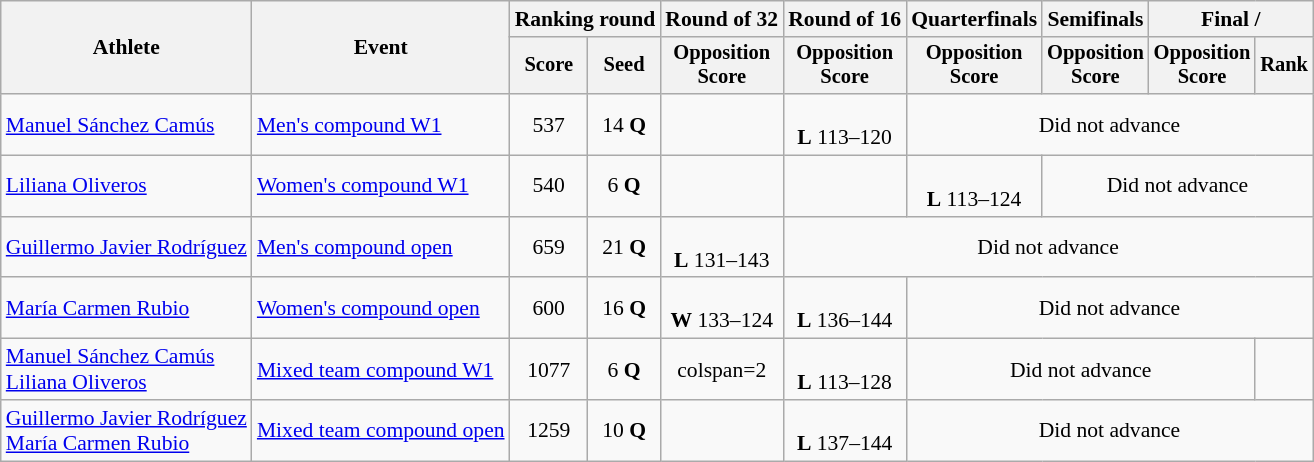<table class="wikitable" style="font-size:90%">
<tr>
<th rowspan=2>Athlete</th>
<th rowspan=2>Event</th>
<th colspan="2">Ranking round</th>
<th>Round of 32</th>
<th>Round of 16</th>
<th>Quarterfinals</th>
<th>Semifinals</th>
<th colspan="2">Final / </th>
</tr>
<tr style="font-size:95%">
<th>Score</th>
<th>Seed</th>
<th>Opposition<br>Score</th>
<th>Opposition<br>Score</th>
<th>Opposition<br>Score</th>
<th>Opposition<br>Score</th>
<th>Opposition<br>Score</th>
<th>Rank</th>
</tr>
<tr align=center>
<td align=left><a href='#'>Manuel Sánchez Camús</a></td>
<td align=left><a href='#'>Men's compound W1</a></td>
<td>537</td>
<td>14 <strong>Q</strong></td>
<td></td>
<td><br> <strong>L</strong> 113–120</td>
<td colspan=4>Did not advance</td>
</tr>
<tr align=center>
<td align=left><a href='#'>Liliana Oliveros</a></td>
<td align=left><a href='#'>Women's compound W1</a></td>
<td>540</td>
<td>6 <strong>Q</strong></td>
<td></td>
<td></td>
<td><br> <strong>L</strong> 113–124</td>
<td colspan=3>Did not advance</td>
</tr>
<tr align=center>
<td align=left><a href='#'>Guillermo Javier Rodríguez</a></td>
<td align=left><a href='#'>Men's compound open</a></td>
<td>659</td>
<td>21 <strong>Q</strong></td>
<td><br> <strong>L</strong> 131–143</td>
<td colspan=5>Did not advance</td>
</tr>
<tr align=center>
<td align=left><a href='#'>María Carmen Rubio</a></td>
<td align=left><a href='#'>Women's compound open</a></td>
<td>600</td>
<td>16 <strong>Q</strong></td>
<td><br> <strong>W</strong> 133–124</td>
<td><br> <strong>L</strong> 136–144</td>
<td colspan=4>Did not advance</td>
</tr>
<tr align=center>
<td align=left><a href='#'>Manuel Sánchez Camús</a><br><a href='#'>Liliana Oliveros</a></td>
<td align=left><a href='#'>Mixed team compound W1</a></td>
<td>1077</td>
<td>6 <strong>Q</strong></td>
<td>colspan=2 </td>
<td><br> <strong>L</strong> 113–128</td>
<td colspan=3>Did not advance</td>
</tr>
<tr align=center>
<td align=left><a href='#'>Guillermo Javier Rodríguez</a><br><a href='#'>María Carmen Rubio</a></td>
<td align=left><a href='#'>Mixed team compound open</a></td>
<td>1259</td>
<td>10 <strong>Q</strong></td>
<td></td>
<td><br><strong>L</strong> 137–144</td>
<td colspan=4>Did not advance</td>
</tr>
</table>
